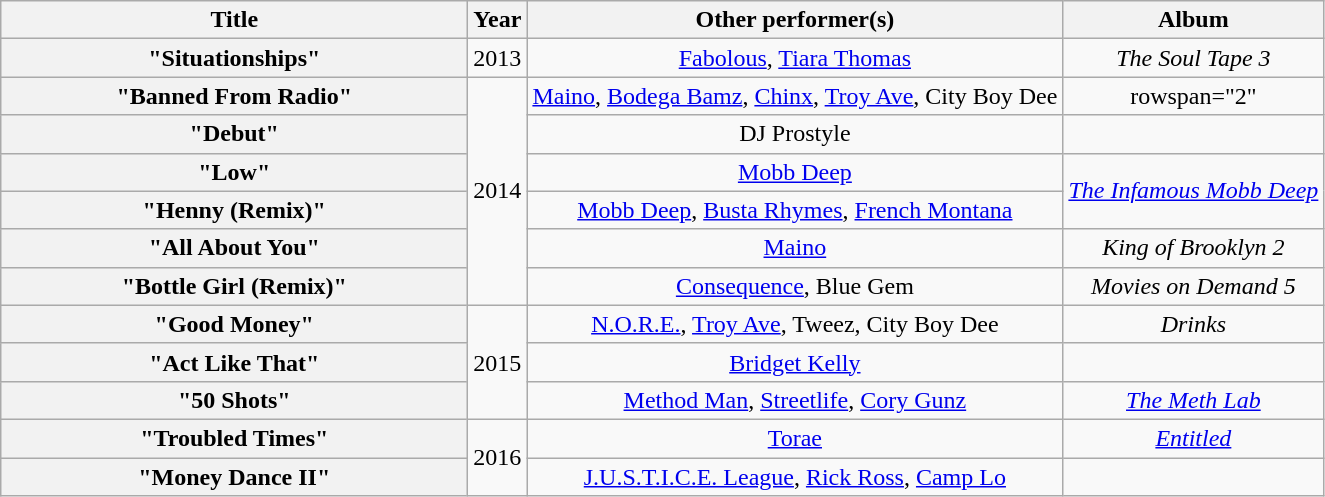<table class="wikitable plainrowheaders" style="text-align:center;">
<tr>
<th style="width:19em;">Title</th>
<th>Year</th>
<th>Other performer(s)</th>
<th>Album</th>
</tr>
<tr>
<th scope="row">"Situationships"</th>
<td>2013</td>
<td><a href='#'>Fabolous</a>, <a href='#'>Tiara Thomas</a></td>
<td><em>The Soul Tape 3</em></td>
</tr>
<tr>
<th scope="row">"Banned From Radio"</th>
<td rowspan="6">2014</td>
<td><a href='#'>Maino</a>, <a href='#'>Bodega Bamz</a>, <a href='#'>Chinx</a>, <a href='#'>Troy Ave</a>, City Boy Dee</td>
<td>rowspan="2" </td>
</tr>
<tr>
<th scope="row">"Debut"</th>
<td>DJ Prostyle</td>
</tr>
<tr>
<th scope="row">"Low"</th>
<td><a href='#'>Mobb Deep</a></td>
<td rowspan="2"><em><a href='#'>The Infamous Mobb Deep</a></em></td>
</tr>
<tr>
<th scope="row">"Henny (Remix)"</th>
<td><a href='#'>Mobb Deep</a>, <a href='#'>Busta Rhymes</a>, <a href='#'>French Montana</a></td>
</tr>
<tr>
<th scope="row">"All About You"</th>
<td><a href='#'>Maino</a></td>
<td><em>King of Brooklyn 2</em></td>
</tr>
<tr>
<th scope="row">"Bottle Girl (Remix)"</th>
<td><a href='#'>Consequence</a>, Blue Gem</td>
<td><em>Movies on Demand 5</em></td>
</tr>
<tr>
<th scope="row">"Good Money"</th>
<td rowspan="3">2015</td>
<td><a href='#'>N.O.R.E.</a>, <a href='#'>Troy Ave</a>, Tweez, City Boy Dee</td>
<td><em>Drinks</em></td>
</tr>
<tr>
<th scope="row">"Act Like That"</th>
<td><a href='#'>Bridget Kelly</a></td>
<td></td>
</tr>
<tr>
<th scope="row">"50 Shots"</th>
<td><a href='#'>Method Man</a>, <a href='#'>Streetlife</a>, <a href='#'>Cory Gunz</a></td>
<td><em><a href='#'>The Meth Lab</a></em></td>
</tr>
<tr>
<th scope="row">"Troubled Times"</th>
<td rowspan="2">2016</td>
<td><a href='#'>Torae</a></td>
<td><em><a href='#'>Entitled</a></em></td>
</tr>
<tr>
<th scope="row">"Money Dance II"</th>
<td><a href='#'>J.U.S.T.I.C.E. League</a>, <a href='#'>Rick Ross</a>, <a href='#'>Camp Lo</a></td>
<td></td>
</tr>
</table>
